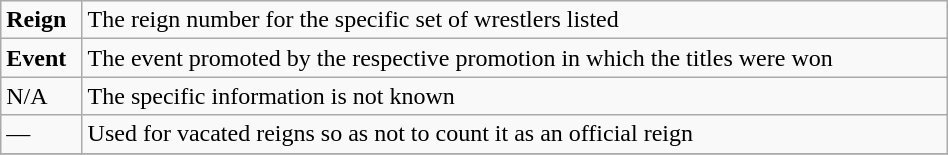<table class="wikitable" width=50%>
<tr>
<td><strong>Reign</strong></td>
<td>The reign number for the specific set of wrestlers listed</td>
</tr>
<tr>
<td><strong>Event</strong></td>
<td>The event promoted by the respective promotion in which the titles were won</td>
</tr>
<tr>
<td>N/A</td>
<td>The specific information is not known</td>
</tr>
<tr>
<td>—</td>
<td>Used for vacated reigns so as not to count it as an official reign</td>
</tr>
<tr>
</tr>
</table>
